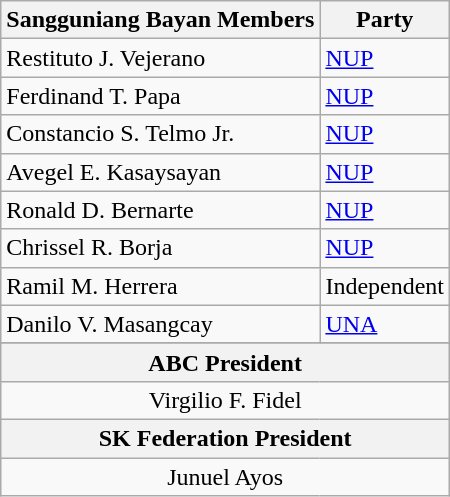<table class="wikitable">
<tr>
<th>Sangguniang Bayan Members</th>
<th>Party</th>
</tr>
<tr>
<td>Restituto J. Vejerano</td>
<td><a href='#'>NUP</a></td>
</tr>
<tr>
<td>Ferdinand T. Papa</td>
<td><a href='#'>NUP</a></td>
</tr>
<tr>
<td>Constancio S. Telmo Jr.</td>
<td><a href='#'>NUP</a></td>
</tr>
<tr>
<td>Avegel E. Kasaysayan</td>
<td><a href='#'>NUP</a></td>
</tr>
<tr>
<td>Ronald D. Bernarte</td>
<td><a href='#'>NUP</a></td>
</tr>
<tr>
<td>Chrissel R. Borja</td>
<td><a href='#'>NUP</a></td>
</tr>
<tr>
<td>Ramil M. Herrera</td>
<td>Independent</td>
</tr>
<tr>
<td>Danilo V. Masangcay</td>
<td><a href='#'>UNA</a></td>
</tr>
<tr>
</tr>
<tr>
<th colspan="2">ABC President</th>
</tr>
<tr>
<td colspan="2" style="text-align: center;">Virgilio F. Fidel</td>
</tr>
<tr>
<th colspan="2">SK Federation President</th>
</tr>
<tr>
<td colspan="2" style="text-align: center;">Junuel Ayos</td>
</tr>
</table>
